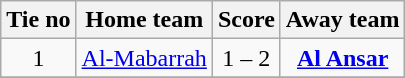<table class="wikitable" style="text-align: center">
<tr>
<th>Tie no</th>
<th>Home team</th>
<th>Score</th>
<th>Away team</th>
</tr>
<tr>
<td>1</td>
<td><a href='#'>Al-Mabarrah</a></td>
<td>1 – 2</td>
<td><strong><a href='#'>Al Ansar</a></strong></td>
</tr>
<tr>
</tr>
</table>
